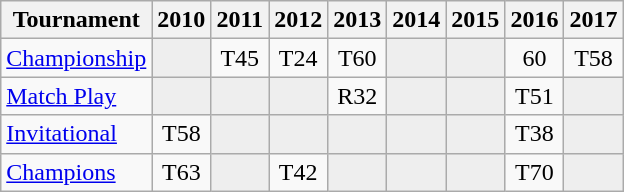<table class="wikitable" style="text-align:center;">
<tr>
<th>Tournament</th>
<th>2010</th>
<th>2011</th>
<th>2012</th>
<th>2013</th>
<th>2014</th>
<th>2015</th>
<th>2016</th>
<th>2017</th>
</tr>
<tr>
<td align="left"><a href='#'>Championship</a></td>
<td style="background:#eeeeee;"></td>
<td>T45</td>
<td>T24</td>
<td>T60</td>
<td style="background:#eeeeee;"></td>
<td style="background:#eeeeee;"></td>
<td>60</td>
<td>T58</td>
</tr>
<tr>
<td align="left"><a href='#'>Match Play</a></td>
<td style="background:#eeeeee;"></td>
<td style="background:#eeeeee;"></td>
<td style="background:#eeeeee;"></td>
<td>R32</td>
<td style="background:#eeeeee;"></td>
<td style="background:#eeeeee;"></td>
<td>T51</td>
<td style="background:#eeeeee;"></td>
</tr>
<tr>
<td align="left"><a href='#'>Invitational</a></td>
<td>T58</td>
<td style="background:#eeeeee;"></td>
<td style="background:#eeeeee;"></td>
<td style="background:#eeeeee;"></td>
<td style="background:#eeeeee;"></td>
<td style="background:#eeeeee;"></td>
<td>T38</td>
<td style="background:#eeeeee;"></td>
</tr>
<tr>
<td align="left"><a href='#'>Champions</a></td>
<td>T63</td>
<td style="background:#eeeeee;"></td>
<td>T42</td>
<td style="background:#eeeeee;"></td>
<td style="background:#eeeeee;"></td>
<td style="background:#eeeeee;"></td>
<td>T70</td>
<td style="background:#eeeeee;"></td>
</tr>
</table>
